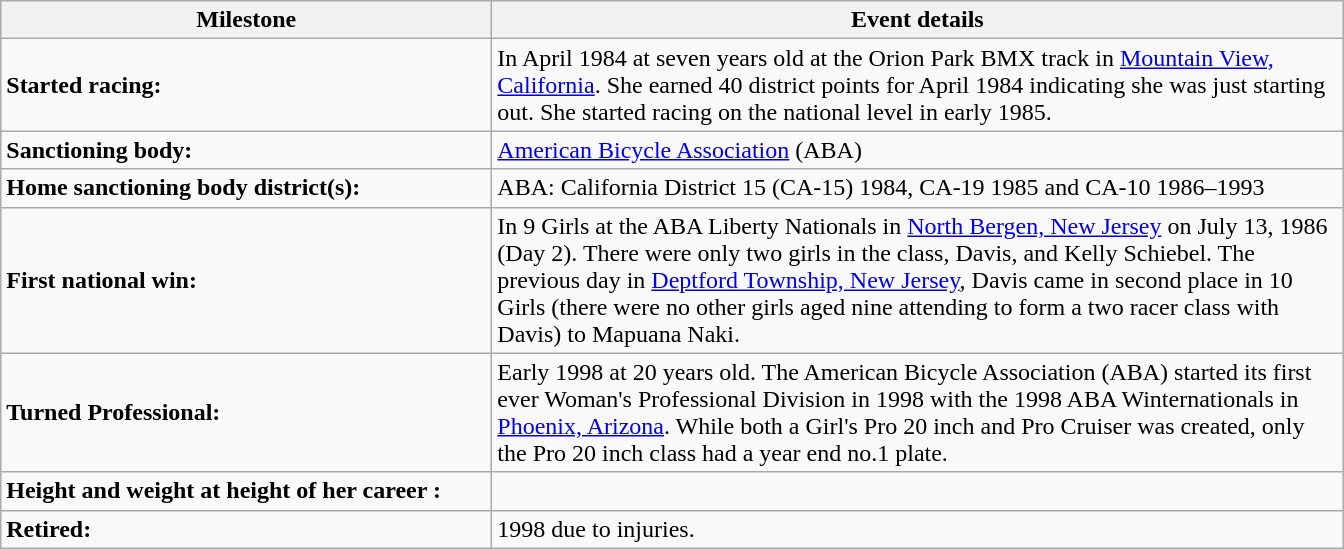<table class="sortable wikitable">
<tr>
<th style="width:20em">Milestone</th>
<th style="width:35em">Event details</th>
</tr>
<tr>
<td><strong>Started racing:</strong></td>
<td>In April 1984 at seven years old at the Orion Park BMX track in <a href='#'>Mountain View, California</a>. She earned 40 district points for April 1984 indicating she was just starting out. She started racing on the national level in early 1985.</td>
</tr>
<tr>
<td><strong>Sanctioning body:</strong></td>
<td><a href='#'>American Bicycle Association</a> (ABA)</td>
</tr>
<tr>
<td><strong>Home sanctioning body district(s):</strong></td>
<td>ABA: California District 15 (CA-15) 1984, CA-19 1985 and CA-10 1986–1993 </td>
</tr>
<tr>
<td><strong>First national win:</strong></td>
<td>In 9 Girls at the ABA Liberty Nationals in <a href='#'>North Bergen, New Jersey</a> on July 13, 1986 (Day 2). There were only two girls in the class, Davis, and Kelly Schiebel. The previous day in <a href='#'>Deptford Township, New Jersey</a>, Davis came in second place in 10 Girls (there were no other girls aged nine attending to form a two racer class with Davis) to Mapuana Naki. </td>
</tr>
<tr>
<td><strong>Turned Professional:</strong></td>
<td>Early 1998 at 20 years old. The American Bicycle Association (ABA) started its first ever Woman's Professional Division in 1998 with the 1998 ABA Winternationals in <a href='#'>Phoenix, Arizona</a>. While both a Girl's Pro 20 inch and Pro Cruiser was created, only the Pro 20 inch class had a year end no.1 plate.    </td>
</tr>
<tr>
<td><strong>Height and weight at height of her career :</strong></td>
<td></td>
</tr>
<tr>
<td><strong>Retired:</strong></td>
<td>1998 due to injuries.</td>
</tr>
</table>
